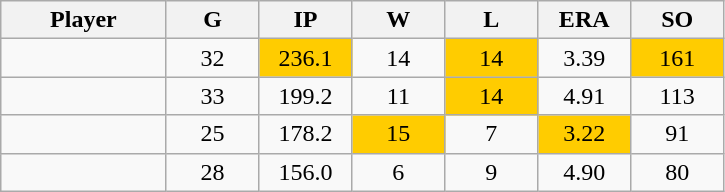<table class="wikitable sortable">
<tr>
<th bgcolor="#DDDDFF" width="16%">Player</th>
<th bgcolor="#DDDDFF" width="9%">G</th>
<th bgcolor="#DDDDFF" width="9%">IP</th>
<th bgcolor="#DDDDFF" width="9%">W</th>
<th bgcolor="#DDDDFF" width="9%">L</th>
<th bgcolor="#DDDDFF" width="9%">ERA</th>
<th bgcolor="#DDDDFF" width="9%">SO</th>
</tr>
<tr align="center">
<td></td>
<td>32</td>
<td bgcolor="FFCC00">236.1</td>
<td>14</td>
<td bgcolor="FFCC00">14</td>
<td>3.39</td>
<td bgcolor="FFCC00">161</td>
</tr>
<tr align="center">
<td></td>
<td>33</td>
<td>199.2</td>
<td>11</td>
<td bgcolor="FFCC00">14</td>
<td>4.91</td>
<td>113</td>
</tr>
<tr align="center">
<td></td>
<td>25</td>
<td>178.2</td>
<td bgcolor="FFCC00">15</td>
<td>7</td>
<td bgcolor="FFCC00">3.22</td>
<td>91</td>
</tr>
<tr align="center">
<td></td>
<td>28</td>
<td>156.0</td>
<td>6</td>
<td>9</td>
<td>4.90</td>
<td>80</td>
</tr>
</table>
